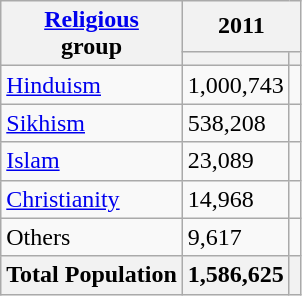<table class="wikitable sortable">
<tr>
<th rowspan="2"><a href='#'>Religious</a><br>group</th>
<th colspan="2">2011</th>
</tr>
<tr>
<th><a href='#'></a></th>
<th></th>
</tr>
<tr>
<td><a href='#'>Hinduism</a> </td>
<td>1,000,743</td>
<td></td>
</tr>
<tr>
<td><a href='#'>Sikhism</a> </td>
<td>538,208</td>
<td></td>
</tr>
<tr>
<td><a href='#'>Islam</a> </td>
<td>23,089</td>
<td></td>
</tr>
<tr>
<td><a href='#'>Christianity</a> </td>
<td>14,968</td>
<td></td>
</tr>
<tr>
<td>Others</td>
<td>9,617</td>
<td></td>
</tr>
<tr>
<th>Total Population</th>
<th>1,586,625</th>
<th></th>
</tr>
</table>
